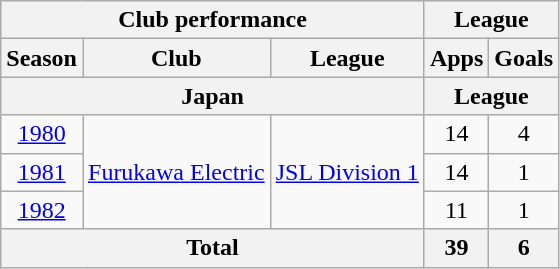<table class="wikitable" style="text-align:center;">
<tr>
<th colspan=3>Club performance</th>
<th colspan=2>League</th>
</tr>
<tr>
<th>Season</th>
<th>Club</th>
<th>League</th>
<th>Apps</th>
<th>Goals</th>
</tr>
<tr>
<th colspan=3>Japan</th>
<th colspan=2>League</th>
</tr>
<tr>
<td><a href='#'>1980</a></td>
<td rowspan="3"><a href='#'>Furukawa Electric</a></td>
<td rowspan="3"><a href='#'>JSL Division 1</a></td>
<td>14</td>
<td>4</td>
</tr>
<tr>
<td><a href='#'>1981</a></td>
<td>14</td>
<td>1</td>
</tr>
<tr>
<td><a href='#'>1982</a></td>
<td>11</td>
<td>1</td>
</tr>
<tr>
<th colspan=3>Total</th>
<th>39</th>
<th>6</th>
</tr>
</table>
